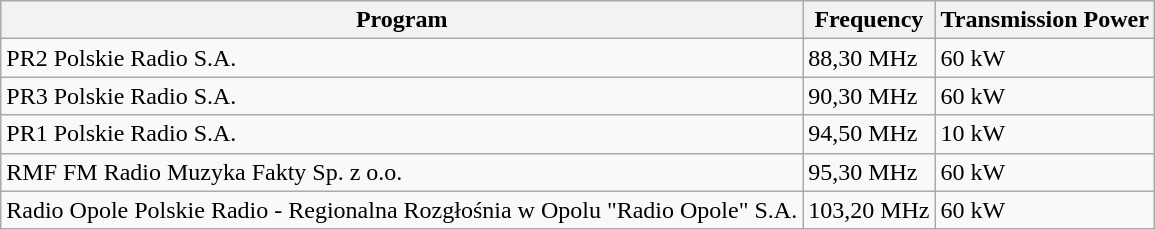<table class="wikitable">
<tr>
<th>Program</th>
<th>Frequency</th>
<th>Transmission Power</th>
</tr>
<tr>
<td>PR2 Polskie Radio S.A.</td>
<td>88,30 MHz</td>
<td>60 kW</td>
</tr>
<tr>
<td>PR3 Polskie Radio S.A.</td>
<td>90,30 MHz</td>
<td>60 kW</td>
</tr>
<tr>
<td>PR1 Polskie Radio S.A.</td>
<td>94,50 MHz</td>
<td>10 kW</td>
</tr>
<tr>
<td>RMF FM Radio Muzyka Fakty Sp. z o.o.</td>
<td>95,30 MHz</td>
<td>60 kW</td>
</tr>
<tr>
<td>Radio Opole Polskie Radio - Regionalna Rozgłośnia w Opolu "Radio Opole" S.A.</td>
<td>103,20 MHz</td>
<td>60 kW</td>
</tr>
</table>
